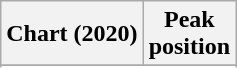<table class="wikitable sortable plainrowheaders" style="text-align:center">
<tr>
<th scope="col">Chart (2020)</th>
<th scope="col">Peak<br>position</th>
</tr>
<tr>
</tr>
<tr>
</tr>
</table>
